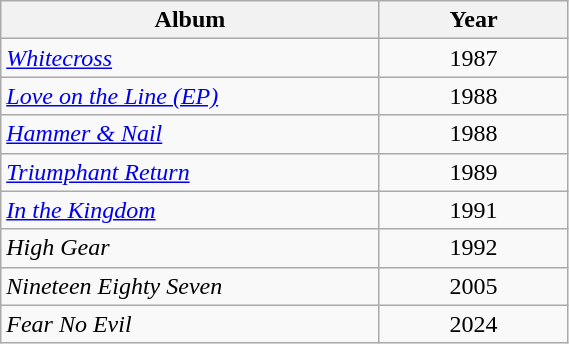<table class="wikitable">
<tr>
<th width=40% align="left">Album</th>
<th width=20% align="left">Year</th>
</tr>
<tr>
<td align="left"><em><a href='#'>Whitecross</a></em></td>
<td align="center">1987</td>
</tr>
<tr>
<td align="left"><em><a href='#'>Love on the Line (EP)</a></em></td>
<td align="center">1988</td>
</tr>
<tr>
<td align="left"><em><a href='#'>Hammer & Nail</a></em></td>
<td align="center">1988</td>
</tr>
<tr>
<td align="left"><em><a href='#'>Triumphant Return</a></em></td>
<td align="center">1989</td>
</tr>
<tr>
<td align="left"><em><a href='#'>In the Kingdom</a></em></td>
<td align="center">1991</td>
</tr>
<tr>
<td align="left"><em>High Gear</em></td>
<td align="center">1992</td>
</tr>
<tr>
<td align="left"><em>Nineteen Eighty Seven</em></td>
<td align="center">2005</td>
</tr>
<tr>
<td><em>Fear No Evil</em></td>
<td align="center">2024</td>
</tr>
</table>
